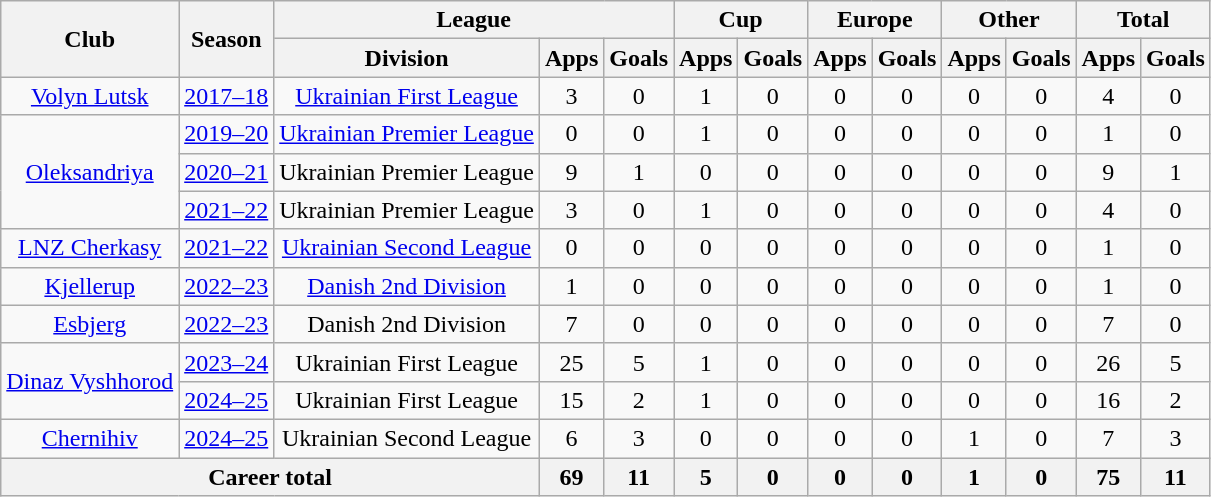<table class="wikitable" style="text-align:center">
<tr>
<th rowspan="2">Club</th>
<th rowspan="2">Season</th>
<th colspan="3">League</th>
<th colspan="2">Cup</th>
<th colspan="2">Europe</th>
<th colspan="2">Other</th>
<th colspan="2">Total</th>
</tr>
<tr>
<th>Division</th>
<th>Apps</th>
<th>Goals</th>
<th>Apps</th>
<th>Goals</th>
<th>Apps</th>
<th>Goals</th>
<th>Apps</th>
<th>Goals</th>
<th>Apps</th>
<th>Goals</th>
</tr>
<tr>
<td rowspan="1"><a href='#'>Volyn Lutsk</a></td>
<td><a href='#'>2017–18</a></td>
<td><a href='#'>Ukrainian First League</a></td>
<td>3</td>
<td>0</td>
<td>1</td>
<td>0</td>
<td>0</td>
<td>0</td>
<td>0</td>
<td>0</td>
<td>4</td>
<td>0</td>
</tr>
<tr>
<td rowspan="3"><a href='#'>Oleksandriya</a></td>
<td><a href='#'>2019–20</a></td>
<td><a href='#'>Ukrainian Premier League</a></td>
<td>0</td>
<td>0</td>
<td>1</td>
<td>0</td>
<td>0</td>
<td>0</td>
<td>0</td>
<td>0</td>
<td>1</td>
<td>0</td>
</tr>
<tr>
<td><a href='#'>2020–21</a></td>
<td>Ukrainian Premier League</td>
<td>9</td>
<td>1</td>
<td>0</td>
<td>0</td>
<td>0</td>
<td>0</td>
<td>0</td>
<td>0</td>
<td>9</td>
<td>1</td>
</tr>
<tr>
<td><a href='#'>2021–22</a></td>
<td>Ukrainian Premier League</td>
<td>3</td>
<td>0</td>
<td>1</td>
<td>0</td>
<td>0</td>
<td>0</td>
<td>0</td>
<td>0</td>
<td>4</td>
<td>0</td>
</tr>
<tr>
<td><a href='#'>LNZ Cherkasy</a></td>
<td><a href='#'>2021–22</a></td>
<td><a href='#'>Ukrainian Second League</a></td>
<td>0</td>
<td>0</td>
<td>0</td>
<td>0</td>
<td>0</td>
<td>0</td>
<td>0</td>
<td>0</td>
<td>1</td>
<td>0</td>
</tr>
<tr>
<td><a href='#'>Kjellerup</a></td>
<td><a href='#'>2022–23</a></td>
<td><a href='#'>Danish 2nd Division</a></td>
<td>1</td>
<td>0</td>
<td>0</td>
<td>0</td>
<td>0</td>
<td>0</td>
<td>0</td>
<td>0</td>
<td>1</td>
<td>0</td>
</tr>
<tr>
<td><a href='#'>Esbjerg</a></td>
<td><a href='#'>2022–23</a></td>
<td>Danish 2nd Division</td>
<td>7</td>
<td>0</td>
<td>0</td>
<td>0</td>
<td>0</td>
<td>0</td>
<td>0</td>
<td>0</td>
<td>7</td>
<td>0</td>
</tr>
<tr>
<td rowspan="2"><a href='#'>Dinaz Vyshhorod</a></td>
<td><a href='#'>2023–24</a></td>
<td>Ukrainian First League</td>
<td>25</td>
<td>5</td>
<td>1</td>
<td>0</td>
<td>0</td>
<td>0</td>
<td>0</td>
<td>0</td>
<td>26</td>
<td>5</td>
</tr>
<tr>
<td><a href='#'>2024–25</a></td>
<td>Ukrainian First League</td>
<td>15</td>
<td>2</td>
<td>1</td>
<td>0</td>
<td>0</td>
<td>0</td>
<td>0</td>
<td>0</td>
<td>16</td>
<td>2</td>
</tr>
<tr>
<td><a href='#'>Chernihiv</a></td>
<td><a href='#'>2024–25</a></td>
<td>Ukrainian Second League</td>
<td>6</td>
<td>3</td>
<td>0</td>
<td>0</td>
<td>0</td>
<td>0</td>
<td>1</td>
<td>0</td>
<td>7</td>
<td>3</td>
</tr>
<tr>
<th colspan="3">Career total</th>
<th>69</th>
<th>11</th>
<th>5</th>
<th>0</th>
<th>0</th>
<th>0</th>
<th>1</th>
<th>0</th>
<th>75</th>
<th>11</th>
</tr>
</table>
